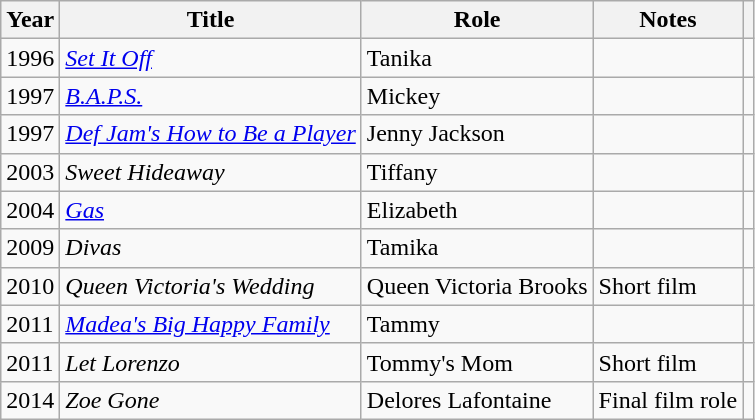<table class="wikitable sortable">
<tr>
<th>Year</th>
<th>Title</th>
<th>Role</th>
<th class="unsortable">Notes</th>
<th scope="col" class="unsortable"></th>
</tr>
<tr>
<td>1996</td>
<td><em><a href='#'>Set It Off</a></em></td>
<td>Tanika</td>
<td></td>
<td></td>
</tr>
<tr>
<td>1997</td>
<td><em><a href='#'>B.A.P.S.</a></em></td>
<td>Mickey</td>
<td></td>
<td></td>
</tr>
<tr>
<td>1997</td>
<td><em><a href='#'>Def Jam's How to Be a Player</a></em></td>
<td>Jenny Jackson</td>
<td></td>
<td></td>
</tr>
<tr>
<td>2003</td>
<td><em>Sweet Hideaway</em></td>
<td>Tiffany</td>
<td></td>
<td></td>
</tr>
<tr>
<td>2004</td>
<td><em><a href='#'>Gas</a></em></td>
<td>Elizabeth</td>
<td></td>
<td></td>
</tr>
<tr>
<td>2009</td>
<td><em>Divas</em></td>
<td>Tamika</td>
<td></td>
<td></td>
</tr>
<tr>
<td>2010</td>
<td><em>Queen Victoria's Wedding</em></td>
<td>Queen Victoria Brooks</td>
<td>Short film</td>
<td></td>
</tr>
<tr>
<td>2011</td>
<td><em><a href='#'>Madea's Big Happy Family</a></em></td>
<td>Tammy</td>
<td></td>
<td></td>
</tr>
<tr>
<td>2011</td>
<td><em>Let Lorenzo</em></td>
<td>Tommy's Mom</td>
<td>Short film</td>
<td></td>
</tr>
<tr>
<td>2014</td>
<td><em>Zoe Gone</em></td>
<td>Delores Lafontaine</td>
<td>Final film role</td>
<td></td>
</tr>
</table>
